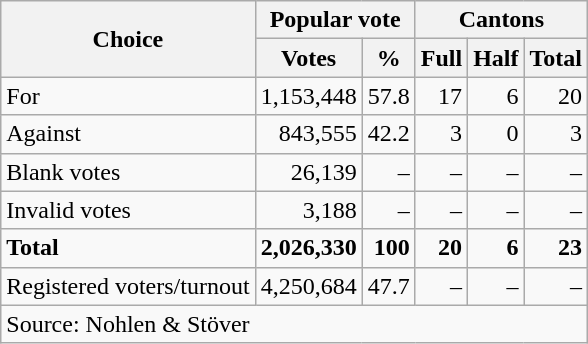<table class=wikitable style=text-align:right>
<tr>
<th rowspan=2>Choice</th>
<th colspan=2>Popular vote</th>
<th colspan=3>Cantons</th>
</tr>
<tr>
<th>Votes</th>
<th>%</th>
<th>Full</th>
<th>Half</th>
<th>Total</th>
</tr>
<tr>
<td align=left>For</td>
<td>1,153,448</td>
<td>57.8</td>
<td>17</td>
<td>6</td>
<td>20</td>
</tr>
<tr>
<td align=left>Against</td>
<td>843,555</td>
<td>42.2</td>
<td>3</td>
<td>0</td>
<td>3</td>
</tr>
<tr>
<td align=left>Blank votes</td>
<td>26,139</td>
<td>–</td>
<td>–</td>
<td>–</td>
<td>–</td>
</tr>
<tr>
<td align=left>Invalid votes</td>
<td>3,188</td>
<td>–</td>
<td>–</td>
<td>–</td>
<td>–</td>
</tr>
<tr>
<td align=left><strong>Total</strong></td>
<td><strong>2,026,330</strong></td>
<td><strong>100</strong></td>
<td><strong>20</strong></td>
<td><strong>6</strong></td>
<td><strong>23</strong></td>
</tr>
<tr>
<td align=left>Registered voters/turnout</td>
<td>4,250,684</td>
<td>47.7</td>
<td>–</td>
<td>–</td>
<td>–</td>
</tr>
<tr>
<td align=left colspan=11>Source: Nohlen & Stöver</td>
</tr>
</table>
